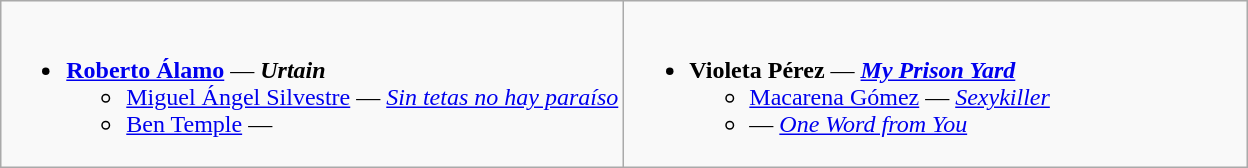<table class=wikitable>
<tr>
<td style="vertical-align:top;" width="50%"><br><ul><li><strong><a href='#'>Roberto Álamo</a></strong> — <strong><em>Urtain</em></strong><ul><li><a href='#'>Miguel Ángel Silvestre</a> — <em><a href='#'>Sin tetas no hay paraíso</a></em></li><li><a href='#'>Ben Temple</a> — <em></em></li></ul></li></ul></td>
<td style="vertical-align:top;" width="50%"><br><ul><li><strong>Violeta Pérez</strong> — <strong><em><a href='#'>My Prison Yard</a></em></strong><ul><li><a href='#'>Macarena Gómez</a> — <em><a href='#'>Sexykiller</a></em></li><li> — <em><a href='#'>One Word from You</a></em></li></ul></li></ul></td>
</tr>
</table>
